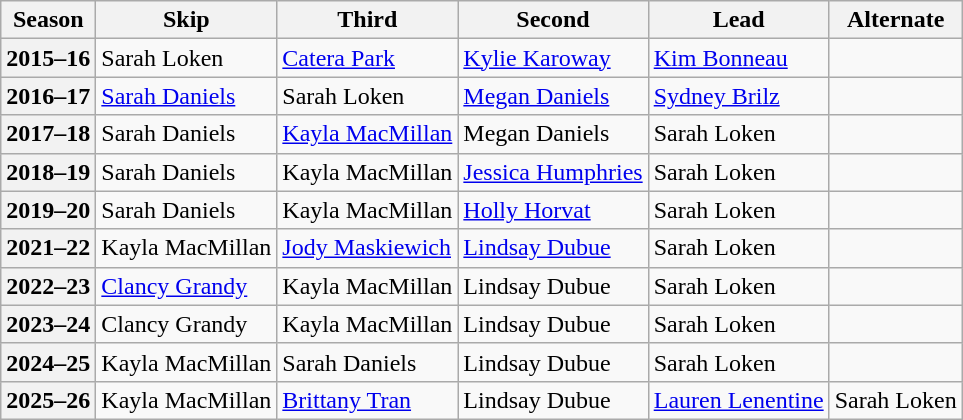<table class="wikitable">
<tr>
<th scope="col">Season</th>
<th scope="col">Skip</th>
<th scope="col">Third</th>
<th scope="col">Second</th>
<th scope="col">Lead</th>
<th scope="col">Alternate</th>
</tr>
<tr>
<th scope="row">2015–16</th>
<td>Sarah Loken</td>
<td><a href='#'>Catera Park</a></td>
<td><a href='#'>Kylie Karoway</a></td>
<td><a href='#'>Kim Bonneau</a></td>
<td></td>
</tr>
<tr>
<th scope="row">2016–17</th>
<td><a href='#'>Sarah Daniels</a></td>
<td>Sarah Loken</td>
<td><a href='#'>Megan Daniels</a></td>
<td><a href='#'>Sydney Brilz</a></td>
<td></td>
</tr>
<tr>
<th scope="row">2017–18</th>
<td>Sarah Daniels</td>
<td><a href='#'>Kayla MacMillan</a></td>
<td>Megan Daniels</td>
<td>Sarah Loken</td>
<td></td>
</tr>
<tr>
<th scope="row">2018–19</th>
<td>Sarah Daniels</td>
<td>Kayla MacMillan</td>
<td><a href='#'>Jessica Humphries</a></td>
<td>Sarah Loken</td>
<td></td>
</tr>
<tr>
<th scope="row">2019–20</th>
<td>Sarah Daniels</td>
<td>Kayla MacMillan</td>
<td><a href='#'>Holly Horvat</a></td>
<td>Sarah Loken</td>
<td></td>
</tr>
<tr>
<th scope="row">2021–22</th>
<td>Kayla MacMillan</td>
<td><a href='#'>Jody Maskiewich</a></td>
<td><a href='#'>Lindsay Dubue</a></td>
<td>Sarah Loken</td>
<td></td>
</tr>
<tr>
<th scope="row">2022–23</th>
<td><a href='#'>Clancy Grandy</a></td>
<td>Kayla MacMillan</td>
<td>Lindsay Dubue</td>
<td>Sarah Loken</td>
<td></td>
</tr>
<tr>
<th scope="row">2023–24</th>
<td>Clancy Grandy</td>
<td>Kayla MacMillan</td>
<td>Lindsay Dubue</td>
<td>Sarah Loken</td>
<td></td>
</tr>
<tr>
<th scope="row">2024–25</th>
<td>Kayla MacMillan</td>
<td>Sarah Daniels</td>
<td>Lindsay Dubue</td>
<td>Sarah Loken</td>
<td></td>
</tr>
<tr>
<th scope="row">2025–26</th>
<td>Kayla MacMillan</td>
<td><a href='#'>Brittany Tran</a></td>
<td>Lindsay Dubue</td>
<td><a href='#'>Lauren Lenentine</a></td>
<td>Sarah Loken</td>
</tr>
</table>
